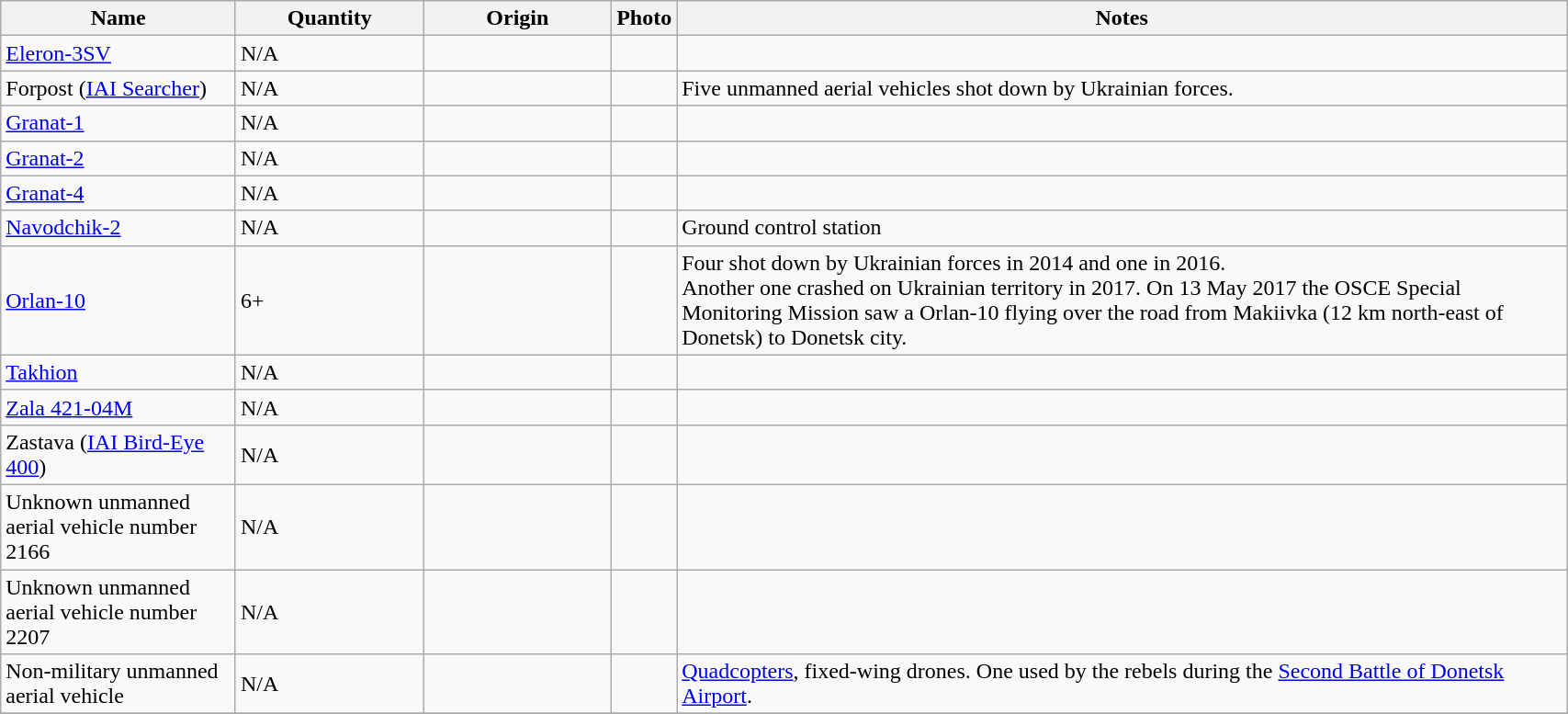<table class="wikitable" style="width:90%;">
<tr>
<th style="width:15%;">Name</th>
<th style="width:12%;">Quantity</th>
<th style="width:12%;">Origin</th>
<th>Photo</th>
<th>Notes</th>
</tr>
<tr>
<td><a href='#'>Eleron-3SV</a></td>
<td>N/A</td>
<td></td>
<td></td>
<td></td>
</tr>
<tr>
<td>Forpost (<a href='#'>IAI Searcher</a>)</td>
<td>N/A</td>
<td><br></td>
<td></td>
<td>Five unmanned aerial vehicles shot down by Ukrainian forces.</td>
</tr>
<tr>
<td><a href='#'>Granat-1</a></td>
<td>N/A</td>
<td></td>
<td></td>
<td></td>
</tr>
<tr>
<td><a href='#'>Granat-2</a></td>
<td>N/A</td>
<td></td>
<td></td>
<td></td>
</tr>
<tr>
<td><a href='#'>Granat-4</a></td>
<td>N/A</td>
<td></td>
<td></td>
<td></td>
</tr>
<tr>
<td><a href='#'>Navodchik-2</a></td>
<td>N/A</td>
<td></td>
<td></td>
<td>Ground control station</td>
</tr>
<tr>
<td><a href='#'>Orlan-10</a></td>
<td>6+</td>
<td></td>
<td></td>
<td>Four shot down by Ukrainian forces in 2014 and one in 2016.<br>Another one crashed on Ukrainian territory in 2017. On 13 May 2017 the OSCE Special Monitoring Mission saw a Orlan-10 flying over the road from Makiivka (12 km north-east of Donetsk) to Donetsk city.</td>
</tr>
<tr>
<td><a href='#'>Takhion</a></td>
<td>N/A</td>
<td></td>
<td></td>
<td></td>
</tr>
<tr>
<td><a href='#'>Zala 421-04M</a></td>
<td>N/A</td>
<td></td>
<td></td>
</tr>
<tr>
<td>Zastava (<a href='#'>IAI Bird-Eye 400</a>)</td>
<td>N/A</td>
<td><br></td>
<td></td>
<td></td>
</tr>
<tr>
<td>Unknown unmanned aerial vehicle number 2166</td>
<td>N/A</td>
<td></td>
<td></td>
<td></td>
</tr>
<tr>
<td>Unknown unmanned aerial vehicle number 2207</td>
<td>N/A</td>
<td></td>
<td></td>
<td></td>
</tr>
<tr>
<td>Non-military unmanned aerial vehicle</td>
<td>N/A</td>
<td></td>
<td></td>
<td><a href='#'>Quadcopters</a>, fixed-wing drones. One used by the rebels during the <a href='#'>Second Battle of Donetsk Airport</a>.</td>
</tr>
<tr>
</tr>
</table>
